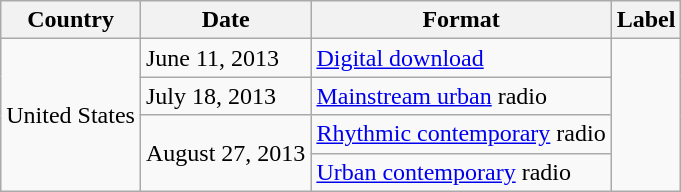<table class="wikitable">
<tr>
<th>Country</th>
<th>Date</th>
<th>Format</th>
<th>Label</th>
</tr>
<tr>
<td rowspan="4">United States</td>
<td>June 11, 2013</td>
<td><a href='#'>Digital download</a></td>
<td rowspan="4"></td>
</tr>
<tr>
<td>July 18, 2013</td>
<td><a href='#'>Mainstream urban</a> radio</td>
</tr>
<tr>
<td rowspan="2">August 27, 2013</td>
<td><a href='#'>Rhythmic contemporary</a> radio</td>
</tr>
<tr>
<td><a href='#'>Urban contemporary</a> radio</td>
</tr>
</table>
